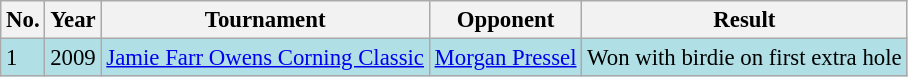<table class="wikitable" style="font-size:95%;">
<tr>
<th>No.</th>
<th>Year</th>
<th>Tournament</th>
<th>Opponent</th>
<th>Result</th>
</tr>
<tr style="background:#B0E0E6;">
<td>1</td>
<td>2009</td>
<td><a href='#'>Jamie Farr Owens Corning Classic</a></td>
<td> <a href='#'>Morgan Pressel</a></td>
<td>Won with birdie on first extra hole</td>
</tr>
</table>
